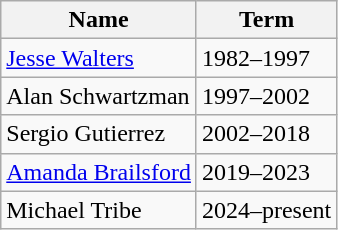<table class=wikitable>
<tr>
<th>Name</th>
<th>Term</th>
</tr>
<tr>
<td><a href='#'>Jesse Walters</a></td>
<td>1982–1997</td>
</tr>
<tr>
<td>Alan Schwartzman</td>
<td>1997–2002</td>
</tr>
<tr>
<td>Sergio Gutierrez</td>
<td>2002–2018</td>
</tr>
<tr>
<td><a href='#'>Amanda Brailsford</a></td>
<td>2019–2023</td>
</tr>
<tr>
<td>Michael Tribe</td>
<td>2024–present</td>
</tr>
</table>
